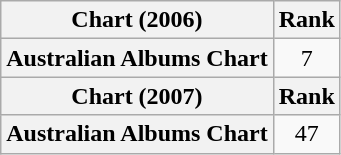<table class="wikitable sortable plainrowheaders" style="text-align:center">
<tr>
<th scope="col">Chart (2006)</th>
<th scope="col">Rank</th>
</tr>
<tr>
<th scope="row">Australian Albums Chart</th>
<td>7</td>
</tr>
<tr>
<th scope="col">Chart (2007)</th>
<th scope="col">Rank</th>
</tr>
<tr>
<th scope="row">Australian Albums Chart</th>
<td>47</td>
</tr>
</table>
